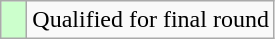<table class="wikitable">
<tr>
<td style="width:10px; background:#cfc"></td>
<td>Qualified for final round</td>
</tr>
</table>
